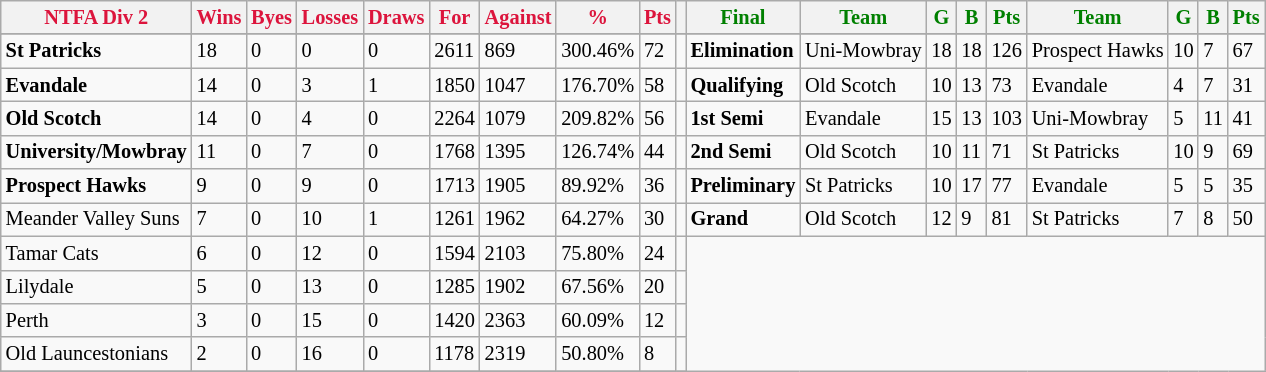<table style="font-size: 85%; text-align: left;" class="wikitable">
<tr>
<th style="color:crimson">NTFA Div 2</th>
<th style="color:crimson">Wins</th>
<th style="color:crimson">Byes</th>
<th style="color:crimson">Losses</th>
<th style="color:crimson">Draws</th>
<th style="color:crimson">For</th>
<th style="color:crimson">Against</th>
<th style="color:crimson">%</th>
<th style="color:crimson">Pts</th>
<th></th>
<th style="color:green">Final</th>
<th style="color:green">Team</th>
<th style="color:green">G</th>
<th style="color:green">B</th>
<th style="color:green">Pts</th>
<th style="color:green">Team</th>
<th style="color:green">G</th>
<th style="color:green">B</th>
<th style="color:green">Pts</th>
</tr>
<tr>
</tr>
<tr>
</tr>
<tr>
<td><strong>	St Patricks	</strong></td>
<td>18</td>
<td>0</td>
<td>0</td>
<td>0</td>
<td>2611</td>
<td>869</td>
<td>300.46%</td>
<td>72</td>
<td></td>
<td><strong>Elimination</strong></td>
<td>Uni-Mowbray</td>
<td>18</td>
<td>18</td>
<td>126</td>
<td>Prospect Hawks</td>
<td>10</td>
<td>7</td>
<td>67</td>
</tr>
<tr>
<td><strong>	Evandale	</strong></td>
<td>14</td>
<td>0</td>
<td>3</td>
<td>1</td>
<td>1850</td>
<td>1047</td>
<td>176.70%</td>
<td>58</td>
<td></td>
<td><strong>Qualifying</strong></td>
<td>Old Scotch</td>
<td>10</td>
<td>13</td>
<td>73</td>
<td>Evandale</td>
<td>4</td>
<td>7</td>
<td>31</td>
</tr>
<tr>
<td><strong>	Old Scotch	</strong></td>
<td>14</td>
<td>0</td>
<td>4</td>
<td>0</td>
<td>2264</td>
<td>1079</td>
<td>209.82%</td>
<td>56</td>
<td></td>
<td><strong>1st Semi</strong></td>
<td>Evandale</td>
<td>15</td>
<td>13</td>
<td>103</td>
<td>Uni-Mowbray</td>
<td>5</td>
<td>11</td>
<td>41</td>
</tr>
<tr>
<td><strong>	University/Mowbray	</strong></td>
<td>11</td>
<td>0</td>
<td>7</td>
<td>0</td>
<td>1768</td>
<td>1395</td>
<td>126.74%</td>
<td>44</td>
<td></td>
<td><strong>2nd Semi</strong></td>
<td>Old Scotch</td>
<td>10</td>
<td>11</td>
<td>71</td>
<td>St Patricks</td>
<td>10</td>
<td>9</td>
<td>69</td>
</tr>
<tr ||>
<td><strong>	Prospect Hawks	</strong></td>
<td>9</td>
<td>0</td>
<td>9</td>
<td>0</td>
<td>1713</td>
<td>1905</td>
<td>89.92%</td>
<td>36</td>
<td></td>
<td><strong>Preliminary</strong></td>
<td>St Patricks</td>
<td>10</td>
<td>17</td>
<td>77</td>
<td>Evandale</td>
<td>5</td>
<td>5</td>
<td>35</td>
</tr>
<tr>
<td>Meander Valley Suns</td>
<td>7</td>
<td>0</td>
<td>10</td>
<td>1</td>
<td>1261</td>
<td>1962</td>
<td>64.27%</td>
<td>30</td>
<td></td>
<td><strong>Grand</strong></td>
<td>Old Scotch</td>
<td>12</td>
<td>9</td>
<td>81</td>
<td>St Patricks</td>
<td>7</td>
<td>8</td>
<td>50</td>
</tr>
<tr>
<td>Tamar Cats</td>
<td>6</td>
<td>0</td>
<td>12</td>
<td>0</td>
<td>1594</td>
<td>2103</td>
<td>75.80%</td>
<td>24</td>
<td></td>
</tr>
<tr>
<td>Lilydale</td>
<td>5</td>
<td>0</td>
<td>13</td>
<td>0</td>
<td>1285</td>
<td>1902</td>
<td>67.56%</td>
<td>20</td>
<td></td>
</tr>
<tr>
<td>Perth</td>
<td>3</td>
<td>0</td>
<td>15</td>
<td>0</td>
<td>1420</td>
<td>2363</td>
<td>60.09%</td>
<td>12</td>
<td></td>
</tr>
<tr>
<td>Old Launcestonians</td>
<td>2</td>
<td>0</td>
<td>16</td>
<td>0</td>
<td>1178</td>
<td>2319</td>
<td>50.80%</td>
<td>8</td>
<td></td>
</tr>
<tr>
</tr>
</table>
